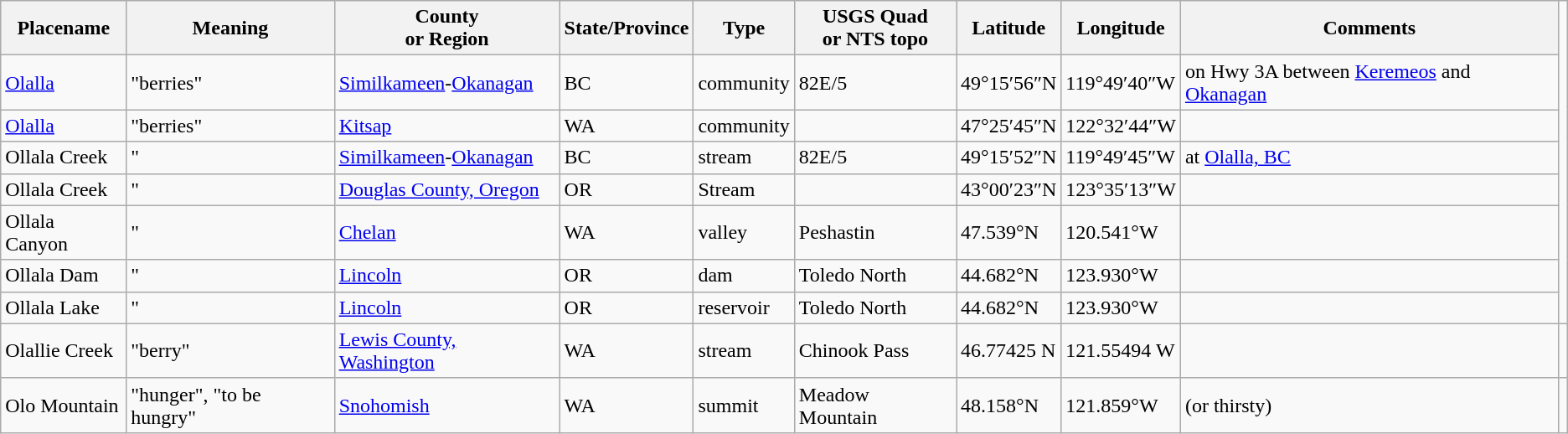<table align=center class="wikitable">
<tr>
<th>Placename</th>
<th>Meaning</th>
<th>County<br>or Region</th>
<th>State/Province</th>
<th>Type</th>
<th>USGS Quad<br>or NTS topo</th>
<th>Latitude</th>
<th>Longitude</th>
<th>Comments</th>
</tr>
<tr>
<td><a href='#'>Olalla</a></td>
<td>"berries"</td>
<td><a href='#'>Similkameen</a>-<a href='#'>Okanagan</a></td>
<td>BC</td>
<td>community</td>
<td>82E/5</td>
<td>49°15′56″N</td>
<td>119°49′40″W</td>
<td>on Hwy 3A between <a href='#'>Keremeos</a> and <a href='#'>Okanagan</a></td>
</tr>
<tr>
<td><a href='#'>Olalla</a></td>
<td>"berries"</td>
<td><a href='#'>Kitsap</a></td>
<td>WA</td>
<td>community</td>
<td></td>
<td>47°25′45″N</td>
<td>122°32′44″W</td>
<td></td>
</tr>
<tr>
<td>Ollala Creek</td>
<td>"</td>
<td><a href='#'>Similkameen</a>-<a href='#'>Okanagan</a></td>
<td>BC</td>
<td>stream</td>
<td>82E/5</td>
<td>49°15′52″N</td>
<td>119°49′45″W</td>
<td>at <a href='#'>Olalla, BC</a></td>
</tr>
<tr>
<td>Ollala Creek</td>
<td>"</td>
<td><a href='#'>Douglas County, Oregon</a></td>
<td>OR</td>
<td>Stream</td>
<td></td>
<td>43°00′23″N</td>
<td>123°35′13″W</td>
<td></td>
</tr>
<tr>
<td>Ollala Canyon</td>
<td>"</td>
<td><a href='#'>Chelan</a></td>
<td>WA</td>
<td>valley</td>
<td>Peshastin</td>
<td>47.539°N</td>
<td>120.541°W</td>
<td></td>
</tr>
<tr>
<td>Ollala Dam</td>
<td>"</td>
<td><a href='#'>Lincoln</a></td>
<td>OR</td>
<td>dam</td>
<td>Toledo North</td>
<td>44.682°N</td>
<td>123.930°W</td>
<td></td>
</tr>
<tr>
<td>Ollala Lake</td>
<td>"</td>
<td><a href='#'>Lincoln</a></td>
<td>OR</td>
<td>reservoir</td>
<td>Toledo North</td>
<td>44.682°N</td>
<td>123.930°W</td>
<td></td>
</tr>
<tr>
<td>Olallie Creek</td>
<td>"berry"</td>
<td><a href='#'>Lewis County, Washington</a></td>
<td>WA</td>
<td>stream</td>
<td>Chinook Pass</td>
<td>46.77425 N</td>
<td>121.55494 W</td>
<td></td>
<td></td>
</tr>
<tr>
<td>Olo Mountain</td>
<td>"hunger", "to be hungry"</td>
<td><a href='#'>Snohomish</a></td>
<td>WA</td>
<td>summit</td>
<td>Meadow Mountain</td>
<td>48.158°N</td>
<td>121.859°W</td>
<td>(or thirsty)</td>
</tr>
</table>
